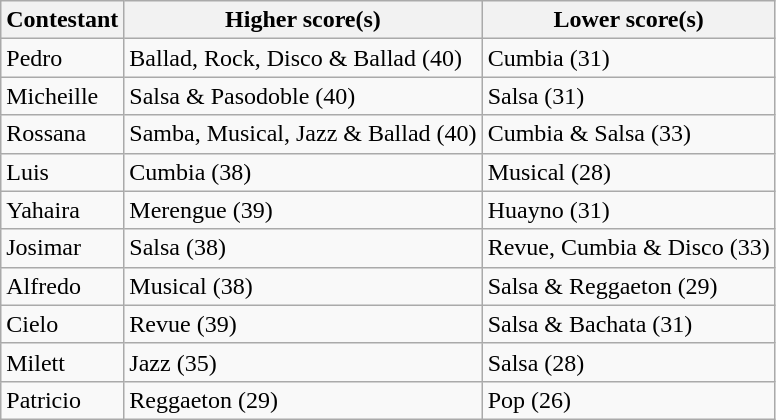<table class="wikitable">
<tr>
<th>Contestant</th>
<th>Higher score(s)</th>
<th>Lower score(s)</th>
</tr>
<tr>
<td>Pedro</td>
<td>Ballad, Rock, Disco & Ballad (40)</td>
<td>Cumbia (31)</td>
</tr>
<tr>
<td>Micheille</td>
<td>Salsa & Pasodoble (40)</td>
<td>Salsa (31)</td>
</tr>
<tr>
<td>Rossana</td>
<td>Samba, Musical, Jazz & Ballad (40)</td>
<td>Cumbia & Salsa (33)</td>
</tr>
<tr>
<td>Luis</td>
<td>Cumbia (38)</td>
<td>Musical (28)</td>
</tr>
<tr>
<td>Yahaira</td>
<td>Merengue (39)</td>
<td>Huayno (31)</td>
</tr>
<tr>
<td>Josimar</td>
<td>Salsa (38)</td>
<td>Revue, Cumbia & Disco (33)</td>
</tr>
<tr>
<td>Alfredo</td>
<td>Musical (38)</td>
<td>Salsa & Reggaeton (29)</td>
</tr>
<tr>
<td>Cielo</td>
<td>Revue (39)</td>
<td>Salsa & Bachata (31)</td>
</tr>
<tr>
<td>Milett</td>
<td>Jazz (35)</td>
<td>Salsa (28)</td>
</tr>
<tr>
<td>Patricio</td>
<td>Reggaeton (29)</td>
<td>Pop (26)</td>
</tr>
</table>
